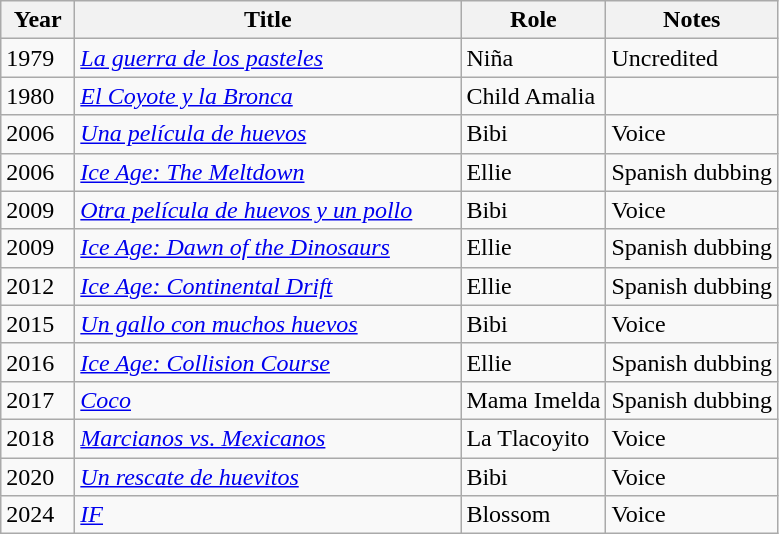<table class="wikitable sortable">
<tr>
<th width="42">Year</th>
<th width="250">Title</th>
<th>Role</th>
<th class="unsortable">Notes</th>
</tr>
<tr>
<td>1979</td>
<td><em><a href='#'>La guerra de los pasteles</a></em></td>
<td>Niña</td>
<td>Uncredited</td>
</tr>
<tr>
<td>1980</td>
<td><em><a href='#'>El Coyote y la Bronca</a></em></td>
<td>Child Amalia</td>
<td></td>
</tr>
<tr>
<td>2006</td>
<td><em><a href='#'>Una película de huevos</a></em></td>
<td>Bibi</td>
<td>Voice</td>
</tr>
<tr>
<td>2006</td>
<td><em><a href='#'>Ice Age: The Meltdown</a></em></td>
<td>Ellie</td>
<td>Spanish dubbing</td>
</tr>
<tr>
<td>2009</td>
<td><em><a href='#'>Otra película de huevos y un pollo</a></em></td>
<td>Bibi</td>
<td>Voice</td>
</tr>
<tr>
<td>2009</td>
<td><em><a href='#'>Ice Age: Dawn of the Dinosaurs</a></em></td>
<td>Ellie</td>
<td>Spanish dubbing</td>
</tr>
<tr>
<td>2012</td>
<td><em><a href='#'>Ice Age: Continental Drift</a></em></td>
<td>Ellie</td>
<td>Spanish dubbing</td>
</tr>
<tr>
<td>2015</td>
<td><em><a href='#'>Un gallo con muchos huevos</a></em></td>
<td>Bibi</td>
<td>Voice</td>
</tr>
<tr>
<td>2016</td>
<td><em><a href='#'>Ice Age: Collision Course</a></em></td>
<td>Ellie</td>
<td>Spanish dubbing</td>
</tr>
<tr>
<td>2017</td>
<td><em><a href='#'>Coco</a></em></td>
<td>Mama Imelda</td>
<td>Spanish dubbing</td>
</tr>
<tr>
<td>2018</td>
<td><em><a href='#'>Marcianos vs. Mexicanos</a></em></td>
<td>La Tlacoyito</td>
<td>Voice</td>
</tr>
<tr>
<td>2020</td>
<td><em><a href='#'>Un rescate de huevitos</a></em></td>
<td>Bibi</td>
<td>Voice</td>
</tr>
<tr>
<td>2024</td>
<td><em><a href='#'>IF</a></em></td>
<td>Blossom</td>
<td>Voice</td>
</tr>
</table>
